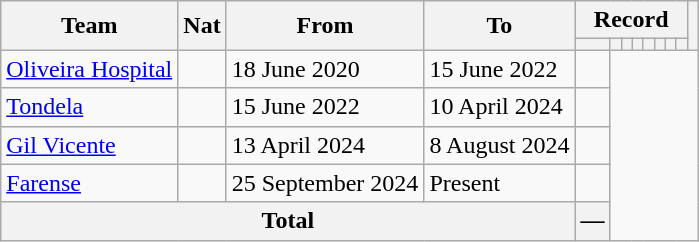<table class="wikitable" style="text-align: center">
<tr>
<th rowspan="2">Team</th>
<th rowspan="2">Nat</th>
<th rowspan="2">From</th>
<th rowspan="2">To</th>
<th colspan="8">Record</th>
<th rowspan=2></th>
</tr>
<tr>
<th></th>
<th></th>
<th></th>
<th></th>
<th></th>
<th></th>
<th></th>
<th></th>
</tr>
<tr>
<td align=left><a href='#'>Oliveira Hospital</a></td>
<td></td>
<td align=left>18 June 2020</td>
<td align=left>15 June 2022<br></td>
<td></td>
</tr>
<tr>
<td align=left><a href='#'>Tondela</a></td>
<td></td>
<td align=left>15 June 2022</td>
<td align=left>10 April 2024<br></td>
<td></td>
</tr>
<tr>
<td align=left><a href='#'>Gil Vicente</a></td>
<td></td>
<td align=left>13 April 2024</td>
<td align=left>8 August 2024<br></td>
<td></td>
</tr>
<tr>
<td align=left><a href='#'>Farense</a></td>
<td></td>
<td align=left>25 September 2024</td>
<td align=left>Present<br></td>
<td></td>
</tr>
<tr>
<th colspan="4">Total<br></th>
<th>—</th>
</tr>
</table>
